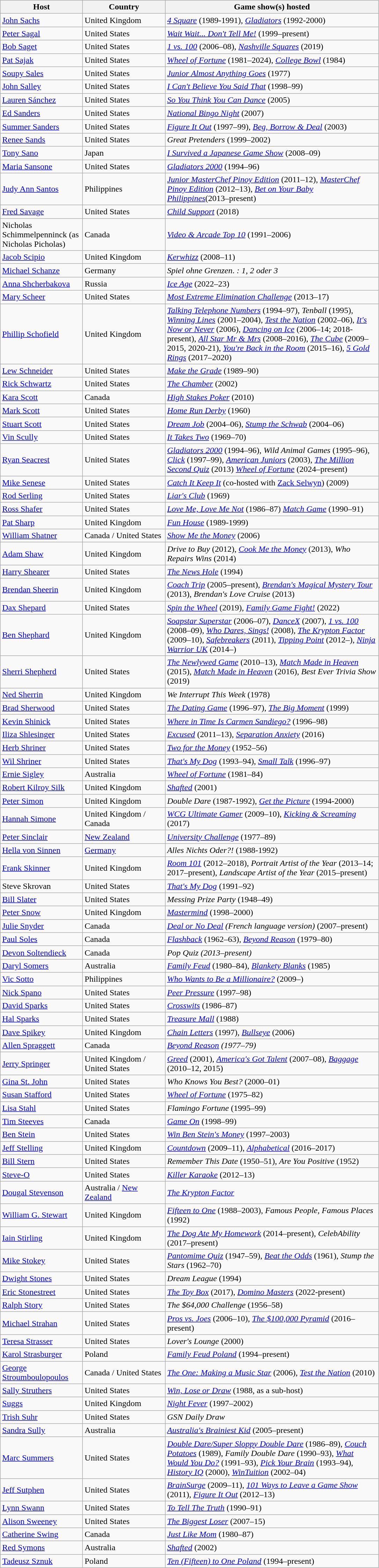<table class="wikitable sortable">
<tr ">
<th style="width:150px;">Host</th>
<th style="width:150px;">Country</th>
<th style="width:400px;">Game show(s) hosted</th>
</tr>
<tr>
<td><a href='#'>John Sachs</a></td>
<td>United Kingdom</td>
<td><em><a href='#'>4 Square</a></em> (1989-1991), <em><a href='#'>Gladiators</a></em> (1992-2000)</td>
</tr>
<tr>
<td><a href='#'>Peter Sagal</a></td>
<td>United States</td>
<td><em><a href='#'>Wait Wait... Don't Tell Me!</a></em> (1999–present)</td>
</tr>
<tr>
<td><a href='#'>Bob Saget</a></td>
<td>United States</td>
<td><em><a href='#'>1 vs. 100</a></em> (2006–08), <em><a href='#'>Nashville Squares</a></em> (2019)</td>
</tr>
<tr>
<td><a href='#'>Pat Sajak</a></td>
<td>United States</td>
<td><em><a href='#'>Wheel of Fortune</a></em> (1981–2024), <em><a href='#'>College Bowl</a></em> (1984)</td>
</tr>
<tr>
<td><a href='#'>Soupy Sales</a></td>
<td>United States</td>
<td><em><a href='#'>Junior Almost Anything Goes</a></em> (1977)</td>
</tr>
<tr>
<td><a href='#'>John Salley</a></td>
<td>United States</td>
<td><em><a href='#'>I Can't Believe You Said That</a></em> (1998–99)</td>
</tr>
<tr>
<td><a href='#'>Lauren Sánchez</a></td>
<td>United States</td>
<td><em><a href='#'>So You Think You Can Dance</a></em> (2005)</td>
</tr>
<tr>
<td><a href='#'>Ed Sanders</a></td>
<td>United States</td>
<td><em><a href='#'>National Bingo Night</a></em> (2007)</td>
</tr>
<tr>
<td><a href='#'>Summer Sanders</a></td>
<td>United States</td>
<td><em><a href='#'>Figure It Out</a></em> (1997–99), <em><a href='#'>Beg, Borrow & Deal</a></em> (2003)</td>
</tr>
<tr>
<td><a href='#'>Renee Sands</a></td>
<td>United States</td>
<td><em>Great Pretenders</em> (1999–2002)</td>
</tr>
<tr>
<td><a href='#'>Tony Sano</a></td>
<td>Japan</td>
<td><em><a href='#'>I Survived a Japanese Game Show</a></em> (2008–09)</td>
</tr>
<tr>
<td><a href='#'>Maria Sansone</a></td>
<td>United States</td>
<td><em><a href='#'>Gladiators 2000</a></em> (1994–96)</td>
</tr>
<tr>
<td><a href='#'>Judy Ann Santos</a></td>
<td>Philippines</td>
<td><em><a href='#'>Junior MasterChef Pinoy Edition</a></em> (2011–12), <em><a href='#'>MasterChef Pinoy Edition</a></em> (2012–13), <em><a href='#'>Bet on Your Baby Philippines</a></em>(2013–present)</td>
</tr>
<tr>
<td><a href='#'>Fred Savage</a></td>
<td>United States</td>
<td><em><a href='#'>Child Support</a></em> (2018)</td>
</tr>
<tr>
<td>Nicholas Schimmelpenninck (as Nicholas Picholas)</td>
<td>Canada</td>
<td><em><a href='#'>Video & Arcade Top 10</a></em> (1991–2006)</td>
</tr>
<tr>
<td><a href='#'>Jacob Scipio</a></td>
<td>United Kingdom</td>
<td><em><a href='#'>Kerwhizz</a></em> (2008–11)</td>
</tr>
<tr>
<td><a href='#'>Michael Schanze</a></td>
<td>Germany</td>
<td><em>Spiel ohne Grenzen</em>. <em>: 1, 2 oder 3</em></td>
</tr>
<tr>
<td><a href='#'>Anna Shcherbakova</a></td>
<td>Russia</td>
<td><em><a href='#'>Ice Age</a></em> (2022–23)</td>
</tr>
<tr>
<td><a href='#'>Mary Scheer</a></td>
<td>United States</td>
<td><em><a href='#'>Most Extreme Elimination Challenge</a></em> (2013–17)</td>
</tr>
<tr>
<td><a href='#'>Phillip Schofield</a></td>
<td>United Kingdom</td>
<td><em><a href='#'>Talking Telephone Numbers</a></em> (1994–97), <em>Tenball</em> (1995), <em><a href='#'>Winning Lines</a></em> (2001–2004), <em><a href='#'>Test the Nation</a></em> (2002–06), <em><a href='#'>It's Now or Never</a></em> (2006), <em><a href='#'>Dancing on Ice</a></em> (2006–14; 2018-present), <em><a href='#'>All Star Mr & Mrs</a></em> (2008–2016), <em><a href='#'>The Cube</a></em> (2009–2015, 2020-21), <em><a href='#'>You're Back in the Room</a></em> (2015–16), <em><a href='#'>5 Gold Rings</a></em> (2017–2020)</td>
</tr>
<tr>
<td><a href='#'>Lew Schneider</a></td>
<td>United States</td>
<td><em><a href='#'>Make the Grade</a></em> (1989–90)</td>
</tr>
<tr>
<td><a href='#'>Rick Schwartz</a></td>
<td>United States</td>
<td><em><a href='#'>The Chamber</a></em> (2002)</td>
</tr>
<tr>
<td><a href='#'>Kara Scott</a></td>
<td>Canada</td>
<td><em><a href='#'>High Stakes Poker</a></em> (2010)</td>
</tr>
<tr>
<td><a href='#'>Mark Scott</a></td>
<td>United States</td>
<td><em><a href='#'>Home Run Derby</a></em> (1960)</td>
</tr>
<tr>
<td><a href='#'>Stuart Scott</a></td>
<td>United States</td>
<td><em><a href='#'>Dream Job</a></em> (2004–06), <em><a href='#'>Stump the Schwab</a></em> (2004–06)</td>
</tr>
<tr>
<td><a href='#'>Vin Scully</a></td>
<td>United States</td>
<td><em><a href='#'>It Takes Two</a></em> (1969–70)</td>
</tr>
<tr>
<td><a href='#'>Ryan Seacrest</a></td>
<td>United States</td>
<td><em><a href='#'>Gladiators 2000</a></em> (1994–96), <em>Wild Animal Games</em> (1995–96), <em><a href='#'>Click</a></em> (1997–99), <em><a href='#'>American Juniors</a></em> (2003), <em><a href='#'>The Million Second Quiz</a></em> (2013) <em><a href='#'>Wheel of Fortune</a></em> (2024–present)</td>
</tr>
<tr>
<td><a href='#'>Mike Senese</a></td>
<td>United States</td>
<td><em><a href='#'>Catch It Keep It</a></em> (co-hosted with <a href='#'>Zack Selwyn</a>) (2009)</td>
</tr>
<tr>
<td><a href='#'>Rod Serling</a></td>
<td>United States</td>
<td><em><a href='#'>Liar's Club</a></em> (1969)</td>
</tr>
<tr>
<td><a href='#'>Ross Shafer</a></td>
<td>United States</td>
<td><em><a href='#'>Love Me, Love Me Not</a></em> (1986–87) <em><a href='#'>Match Game</a></em> (1990–91)</td>
</tr>
<tr>
<td><a href='#'>Pat Sharp</a></td>
<td>United Kingdom</td>
<td><em><a href='#'>Fun House</a></em> (1989-1999)</td>
</tr>
<tr>
<td><a href='#'>William Shatner</a></td>
<td>Canada / United States</td>
<td><em><a href='#'>Show Me the Money</a></em> (2006)</td>
</tr>
<tr>
<td><a href='#'>Adam Shaw</a></td>
<td>United Kingdom</td>
<td><em>Drive to Buy</em> (2012), <em><a href='#'>Cook Me the Money</a></em> (2013), <em>Who Repairs Wins</em> (2014)</td>
</tr>
<tr>
<td><a href='#'>Harry Shearer</a></td>
<td>United States</td>
<td><em><a href='#'>The News Hole</a></em> (1994)</td>
</tr>
<tr>
<td><a href='#'>Brendan Sheerin</a></td>
<td>United Kingdom</td>
<td><em><a href='#'>Coach Trip</a></em> (2005–present), <em><a href='#'>Brendan's Magical Mystery Tour</a></em> (2013), <em>Brendan's Love Cruise</em> (2013)</td>
</tr>
<tr>
<td><a href='#'>Dax Shepard</a></td>
<td>United States</td>
<td><em><a href='#'>Spin the Wheel</a></em> (2019), <em><a href='#'>Family Game Fight!</a></em> (2022)</td>
</tr>
<tr>
<td><a href='#'>Ben Shephard</a></td>
<td>United Kingdom</td>
<td><em><a href='#'>Soapstar Superstar</a></em> (2006–07), <em><a href='#'>DanceX</a></em> (2007), <em><a href='#'>1 vs. 100</a></em> (2008–09), <em><a href='#'>Who Dares, Sings!</a></em> (2008), <em><a href='#'>The Krypton Factor</a></em> (2009–10), <em><a href='#'>Safebreakers</a></em> (2011), <em><a href='#'>Tipping Point</a></em> (2012–), <em><a href='#'>Ninja Warrior UK</a></em> (2014–)</td>
</tr>
<tr>
<td><a href='#'>Sherri Shepherd</a></td>
<td>United States</td>
<td><em><a href='#'>The Newlywed Game</a></em> (2010–13), <em><a href='#'>Match Made in Heaven</a></em> (2015), <em><a href='#'>Match Made in Heaven</a></em> (2016), <em>Best Ever Trivia Show</em> (2019)</td>
</tr>
<tr>
<td><a href='#'>Ned Sherrin</a></td>
<td>United Kingdom</td>
<td><em>We Interrupt This Week</em> (1978)</td>
</tr>
<tr>
<td><a href='#'>Brad Sherwood</a></td>
<td>United States</td>
<td><em><a href='#'>The Dating Game</a></em> (1996–97), <em><a href='#'>The Big Moment</a></em> (1999)</td>
</tr>
<tr>
<td><a href='#'>Kevin Shinick</a></td>
<td>United States</td>
<td><em><a href='#'>Where in Time Is Carmen Sandiego?</a></em> (1996–98)</td>
</tr>
<tr>
<td><a href='#'>Iliza Shlesinger</a></td>
<td>United States</td>
<td><em><a href='#'>Excused</a></em> (2011–13), <em><a href='#'>Separation Anxiety</a></em> (2016)</td>
</tr>
<tr>
<td><a href='#'>Herb Shriner</a></td>
<td>United States</td>
<td><em><a href='#'>Two for the Money</a></em> (1952–56)</td>
</tr>
<tr>
<td><a href='#'>Wil Shriner</a></td>
<td>United States</td>
<td><em><a href='#'>That's My Dog</a></em> (1993–94), <em><a href='#'>Small Talk</a></em> (1996–97)</td>
</tr>
<tr>
<td><a href='#'>Ernie Sigley</a></td>
<td>Australia</td>
<td><em><a href='#'>Wheel of Fortune</a></em> (1981–84)</td>
</tr>
<tr>
<td><a href='#'>Robert Kilroy Silk</a></td>
<td>United Kingdom</td>
<td><em><a href='#'>Shafted</a></em> (2001)</td>
</tr>
<tr>
<td><a href='#'>Peter Simon</a></td>
<td>United Kingdom</td>
<td><em>Double Dare</em> (1987-1992), <em><a href='#'>Get the Picture</a></em> (1994-2000)</td>
</tr>
<tr>
<td><a href='#'>Hannah Simone</a></td>
<td>United Kingdom / Canada</td>
<td><em><a href='#'>WCG Ultimate Gamer</a></em> (2009–10), <em><a href='#'>Kicking & Screaming</a></em> (2017)</td>
</tr>
<tr>
<td><a href='#'>Peter Sinclair</a></td>
<td><a href='#'>New Zealand</a></td>
<td><em><a href='#'>University Challenge</a></em> (1977–89)</td>
</tr>
<tr>
<td><a href='#'>Hella von Sinnen</a></td>
<td><a href='#'>Germany</a></td>
<td><em>Alles Nichts Oder?!</em> (1988-1992)</td>
</tr>
<tr>
<td><a href='#'>Frank Skinner</a></td>
<td>United Kingdom</td>
<td><em><a href='#'>Room 101</a></em> (2012–2018), <em>Portrait Artist of the Year</em> (2013–14; 2017–present), <em>Landscape Artist of the Year</em> (2015–present)</td>
</tr>
<tr>
<td>Steve Skrovan</td>
<td>United States</td>
<td><em><a href='#'>That's My Dog</a></em> (1991–92)</td>
</tr>
<tr>
<td><a href='#'>Bill Slater</a></td>
<td>United States</td>
<td><em>Messing Prize Party</em> (1948–49)</td>
</tr>
<tr>
<td><a href='#'>Peter Snow</a></td>
<td>United Kingdom</td>
<td><em><a href='#'>Mastermind</a></em> (1998–2000)</td>
</tr>
<tr>
<td><a href='#'>Julie Snyder</a></td>
<td>Canada</td>
<td><em><a href='#'>Deal or No Deal</a> (French language version)</em> (2007–present)</td>
</tr>
<tr>
<td><a href='#'>Paul Soles</a></td>
<td>Canada</td>
<td><em><a href='#'>Flashback</a></em> (1962–63), <em><a href='#'>Beyond Reason</a></em> (1979–80)</td>
</tr>
<tr>
<td><a href='#'>Devon Soltendieck</a></td>
<td>Canada</td>
<td><em> Pop Quiz (2013–present)</em></td>
</tr>
<tr>
<td><a href='#'>Daryl Somers</a></td>
<td>Australia</td>
<td><em><a href='#'>Family Feud</a></em> (1980–84), <em><a href='#'>Blankety Blanks</a></em> (1985)</td>
</tr>
<tr>
<td><a href='#'>Vic Sotto</a></td>
<td>Philippines</td>
<td><em><a href='#'>Who Wants to Be a Millionaire?</a></em> (2009–)</td>
</tr>
<tr>
<td><a href='#'>Nick Spano</a></td>
<td>United States</td>
<td><em><a href='#'>Peer Pressure</a></em> (1997–98)</td>
</tr>
<tr>
<td><a href='#'>David Sparks</a></td>
<td>United States</td>
<td><em><a href='#'>Crosswits</a></em> (1986–87)</td>
</tr>
<tr>
<td><a href='#'>Hal Sparks</a></td>
<td>United States</td>
<td><em><a href='#'>Treasure Mall</a></em> (1988)</td>
</tr>
<tr>
<td><a href='#'>Dave Spikey</a></td>
<td>United Kingdom</td>
<td><em><a href='#'>Chain Letters</a></em> (1997), <em><a href='#'>Bullseye</a></em> (2006)</td>
</tr>
<tr>
<td><a href='#'>Allen Spraggett</a></td>
<td>Canada</td>
<td><em><a href='#'>Beyond Reason</a> (1977–79)</em></td>
</tr>
<tr>
<td><a href='#'>Jerry Springer</a></td>
<td>United Kingdom / United States</td>
<td><em><a href='#'>Greed</a></em> (2001), <em><a href='#'>America's Got Talent</a></em> (2007–08), <em><a href='#'>Baggage</a></em> (2010–12, 2015)</td>
</tr>
<tr>
<td><a href='#'>Gina St. John</a></td>
<td>United States</td>
<td><em>Who Knows You Best?</em> (2000–01)</td>
</tr>
<tr>
<td><a href='#'>Susan Stafford</a></td>
<td>United States</td>
<td><em><a href='#'>Wheel of Fortune</a></em> (1975–82)</td>
</tr>
<tr>
<td><a href='#'>Lisa Stahl</a></td>
<td>United States</td>
<td><em>Flamingo Fortune</em>  (1995–99)</td>
</tr>
<tr>
<td><a href='#'>Tim Steeves</a></td>
<td>Canada</td>
<td><em><a href='#'>Game On</a></em> (1998–99)</td>
</tr>
<tr>
<td><a href='#'>Ben Stein</a></td>
<td>United States</td>
<td><em><a href='#'>Win Ben Stein's Money</a></em> (1997–2003)</td>
</tr>
<tr>
<td><a href='#'>Jeff Stelling</a></td>
<td>United Kingdom</td>
<td><em><a href='#'>Countdown</a></em> (2009–11), <em><a href='#'>Alphabetical</a></em> (2016–2017)</td>
</tr>
<tr>
<td><a href='#'>Bill Stern</a></td>
<td>United States</td>
<td><em>Remember This Date</em> (1950–51), <em>Are You Positive</em> (1952)</td>
</tr>
<tr>
<td><a href='#'>Steve-O</a></td>
<td>United States</td>
<td><em><a href='#'>Killer Karaoke</a></em> (2012–13)</td>
</tr>
<tr>
<td><a href='#'>Dougal Stevenson</a></td>
<td>Australia / <a href='#'>New Zealand</a></td>
<td><em><a href='#'>The Krypton Factor</a></em></td>
</tr>
<tr>
<td><a href='#'>William G. Stewart</a></td>
<td>United Kingdom</td>
<td><em><a href='#'>Fifteen to One</a></em> (1988–2003), <em>Famous People, Famous Places</em> (1992)</td>
</tr>
<tr>
<td><a href='#'>Iain Stirling</a></td>
<td>United Kingdom</td>
<td><em><a href='#'>The Dog Ate My Homework</a></em> (2014–present), <em>CelebAbility</em> (2017–present)</td>
</tr>
<tr>
<td><a href='#'>Mike Stokey</a></td>
<td>United States</td>
<td><em><a href='#'>Pantomime Quiz</a></em> (1947–59), <em><a href='#'>Beat the Odds</a></em> (1961), <em>Stump the Stars</em> (1962–70)</td>
</tr>
<tr>
<td><a href='#'>Dwight Stones</a></td>
<td>United States</td>
<td><em>Dream League</em> (1994)</td>
</tr>
<tr>
<td><a href='#'>Eric Stonestreet</a></td>
<td>United States</td>
<td><em><a href='#'>The Toy Box</a></em> (2017), <em><a href='#'>Domino Masters</a></em> (2022-present)</td>
</tr>
<tr>
<td><a href='#'>Ralph Story</a></td>
<td>United States</td>
<td><em>The $64,000 Challenge</em> (1956–58)</td>
</tr>
<tr>
<td><a href='#'>Michael Strahan</a></td>
<td>United States</td>
<td><em><a href='#'>Pros vs. Joes</a></em> (2006–10), <em><a href='#'>The $100,000 Pyramid</a></em> (2016–present)</td>
</tr>
<tr>
<td><a href='#'>Teresa Strasser</a></td>
<td>United States</td>
<td><em>Lover's Lounge</em> (2000)</td>
</tr>
<tr>
<td><a href='#'>Karol Strasburger</a></td>
<td>Poland</td>
<td><em><a href='#'>Family Feud Poland</a></em> (1994–present)</td>
</tr>
<tr>
<td><a href='#'>George Stroumboulopoulos</a></td>
<td>Canada / United States</td>
<td><em><a href='#'>The One: Making a Music Star</a></em> (2006), <em><a href='#'>Test the Nation</a></em> (2010)</td>
</tr>
<tr>
<td><a href='#'>Sally Struthers</a></td>
<td>United States</td>
<td><em><a href='#'>Win, Lose or Draw</a></em> (1988, as a sub-host)</td>
</tr>
<tr>
<td><a href='#'>Suggs</a></td>
<td>United Kingdom</td>
<td><em><a href='#'>Night Fever</a></em> (1997–2002)</td>
</tr>
<tr>
<td><a href='#'>Trish Suhr</a></td>
<td>United States</td>
<td><em>GSN Daily Draw</em></td>
</tr>
<tr>
<td><a href='#'>Sandra Sully</a></td>
<td>Australia</td>
<td><em><a href='#'>Australia's Brainiest Kid</a></em> (2005–present)</td>
</tr>
<tr>
<td><a href='#'>Marc Summers</a></td>
<td>United States</td>
<td><em><a href='#'>Double Dare/Super Sloppy Double Dare</a></em> (1986–89), <em><a href='#'>Couch Potatoes</a></em> (1989), <em>Family Double Dare</em> (1990–93), <em><a href='#'>What Would You Do?</a></em> (1991–93), <em><a href='#'>Pick Your Brain</a></em> (1993–94), <em><a href='#'>History IQ</a></em> (2000), <em><a href='#'>WinTuition</a></em> (2002–04)</td>
</tr>
<tr>
<td><a href='#'>Jeff Sutphen</a></td>
<td>United States</td>
<td><em><a href='#'>BrainSurge</a></em> (2009–11), <em><a href='#'>101 Ways to Leave a Game Show</a></em> (2011), <em><a href='#'>Figure It Out</a></em> (2012–13)</td>
</tr>
<tr>
<td><a href='#'>Lynn Swann</a></td>
<td>United States</td>
<td><em><a href='#'>To Tell The Truth</a></em> (1990–91)</td>
</tr>
<tr>
<td><a href='#'>Alison Sweeney</a></td>
<td>United States</td>
<td><em><a href='#'>The Biggest Loser</a></em> (2007–15)</td>
</tr>
<tr>
<td><a href='#'>Catherine Swing</a></td>
<td>Canada</td>
<td><em><a href='#'>Just Like Mom</a></em> (1980–87)</td>
</tr>
<tr>
<td><a href='#'>Red Symons</a></td>
<td>Australia</td>
<td><em><a href='#'>Shafted</a></em> (2002)</td>
</tr>
<tr>
<td><a href='#'>Tadeusz Sznuk</a></td>
<td>Poland</td>
<td><em><a href='#'>Ten (Fifteen) to One Poland</a></em> (1994–present)</td>
</tr>
</table>
